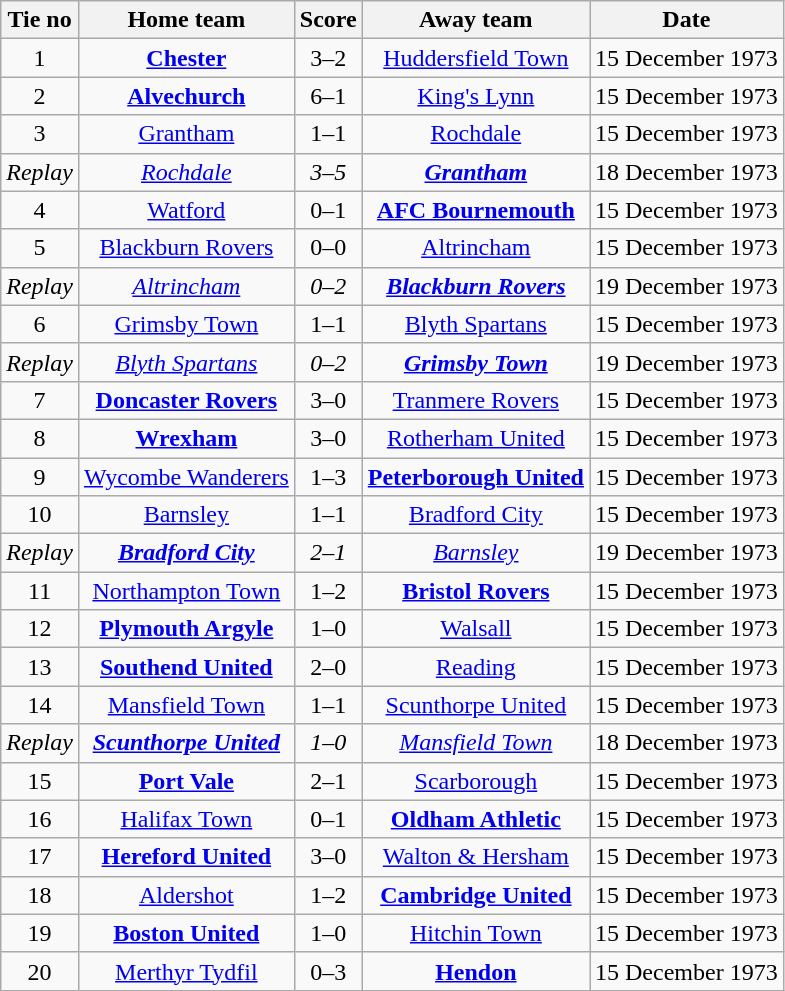<table class="wikitable" style="text-align: center">
<tr>
<th>Tie no</th>
<th>Home team</th>
<th>Score</th>
<th>Away team</th>
<th>Date</th>
</tr>
<tr>
<td>1</td>
<td><strong><a href='#'>Chester</a></strong></td>
<td>3–2</td>
<td><a href='#'>Huddersfield Town</a></td>
<td>15 December 1973</td>
</tr>
<tr>
<td>2</td>
<td><strong><a href='#'>Alvechurch</a></strong></td>
<td>6–1</td>
<td><a href='#'>King's Lynn</a></td>
<td>15 December 1973</td>
</tr>
<tr>
<td>3</td>
<td><a href='#'>Grantham</a></td>
<td>1–1</td>
<td><a href='#'>Rochdale</a></td>
<td>15 December 1973</td>
</tr>
<tr>
<td><em>Replay</em></td>
<td><em><a href='#'>Rochdale</a></em></td>
<td><em>3–5</em></td>
<td><strong><em><a href='#'>Grantham</a></em></strong></td>
<td>18 December 1973</td>
</tr>
<tr>
<td>4</td>
<td><a href='#'>Watford</a></td>
<td>0–1</td>
<td><strong><a href='#'>AFC Bournemouth</a></strong></td>
<td>15 December 1973</td>
</tr>
<tr>
<td>5</td>
<td><a href='#'>Blackburn Rovers</a></td>
<td>0–0</td>
<td><a href='#'>Altrincham</a></td>
<td>15 December 1973</td>
</tr>
<tr>
<td><em>Replay</em></td>
<td><em><a href='#'>Altrincham</a></em></td>
<td><em>0–2</em></td>
<td><strong><em><a href='#'>Blackburn Rovers</a></em></strong></td>
<td>19 December 1973</td>
</tr>
<tr>
<td>6</td>
<td><a href='#'>Grimsby Town</a></td>
<td>1–1</td>
<td><a href='#'>Blyth Spartans</a></td>
<td>15 December 1973</td>
</tr>
<tr>
<td><em>Replay</em></td>
<td><em><a href='#'>Blyth Spartans</a></em></td>
<td><em>0–2</em></td>
<td><strong><em><a href='#'>Grimsby Town</a></em></strong></td>
<td>19 December 1973</td>
</tr>
<tr>
<td>7</td>
<td><strong><a href='#'>Doncaster Rovers</a></strong></td>
<td>3–0</td>
<td><a href='#'>Tranmere Rovers</a></td>
<td>15 December 1973</td>
</tr>
<tr>
<td>8</td>
<td><strong><a href='#'>Wrexham</a></strong></td>
<td>3–0</td>
<td><a href='#'>Rotherham United</a></td>
<td>15 December 1973</td>
</tr>
<tr>
<td>9</td>
<td><a href='#'>Wycombe Wanderers</a></td>
<td>1–3</td>
<td><strong><a href='#'>Peterborough United</a></strong></td>
<td>15 December 1973</td>
</tr>
<tr>
<td>10</td>
<td><a href='#'>Barnsley</a></td>
<td>1–1</td>
<td><a href='#'>Bradford City</a></td>
<td>15 December 1973</td>
</tr>
<tr>
<td><em>Replay</em></td>
<td><strong><em><a href='#'>Bradford City</a></em></strong></td>
<td><em>2–1</em></td>
<td><em><a href='#'>Barnsley</a></em></td>
<td>19 December 1973</td>
</tr>
<tr>
<td>11</td>
<td><a href='#'>Northampton Town</a></td>
<td>1–2</td>
<td><strong><a href='#'>Bristol Rovers</a></strong></td>
<td>15 December 1973</td>
</tr>
<tr>
<td>12</td>
<td><strong><a href='#'>Plymouth Argyle</a></strong></td>
<td>1–0</td>
<td><a href='#'>Walsall</a></td>
<td>15 December 1973</td>
</tr>
<tr>
<td>13</td>
<td><strong><a href='#'>Southend United</a></strong></td>
<td>2–0</td>
<td><a href='#'>Reading</a></td>
<td>15 December 1973</td>
</tr>
<tr>
<td>14</td>
<td><a href='#'>Mansfield Town</a></td>
<td>1–1</td>
<td><a href='#'>Scunthorpe United</a></td>
<td>15 December 1973</td>
</tr>
<tr>
<td><em>Replay</em></td>
<td><strong><em><a href='#'>Scunthorpe United</a></em></strong></td>
<td><em>1–0</em></td>
<td><em><a href='#'>Mansfield Town</a></em></td>
<td>18 December 1973</td>
</tr>
<tr>
<td>15</td>
<td><strong><a href='#'>Port Vale</a></strong></td>
<td>2–1</td>
<td><a href='#'>Scarborough</a></td>
<td>15 December 1973</td>
</tr>
<tr>
<td>16</td>
<td><a href='#'>Halifax Town</a></td>
<td>0–1</td>
<td><strong><a href='#'>Oldham Athletic</a></strong></td>
<td>15 December 1973</td>
</tr>
<tr>
<td>17</td>
<td><strong><a href='#'>Hereford United</a></strong></td>
<td>3–0</td>
<td><a href='#'>Walton & Hersham</a></td>
<td>15 December 1973</td>
</tr>
<tr>
<td>18</td>
<td><a href='#'>Aldershot</a></td>
<td>1–2</td>
<td><strong><a href='#'>Cambridge United</a></strong></td>
<td>15 December 1973</td>
</tr>
<tr>
<td>19</td>
<td><strong><a href='#'>Boston United</a></strong></td>
<td>1–0</td>
<td><a href='#'>Hitchin Town</a></td>
<td>15 December 1973</td>
</tr>
<tr>
<td>20</td>
<td><a href='#'>Merthyr Tydfil</a></td>
<td>0–3</td>
<td><strong><a href='#'>Hendon</a></strong></td>
<td>15 December 1973</td>
</tr>
</table>
